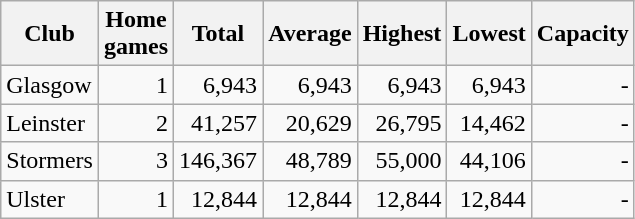<table class="wikitable sortable" style="text-align:right">
<tr>
<th>Club</th>
<th>Home<br>games</th>
<th>Total</th>
<th>Average</th>
<th>Highest</th>
<th>Lowest</th>
<th>Capacity</th>
</tr>
<tr>
<td style="text-align:left"> Glasgow</td>
<td>1</td>
<td>6,943</td>
<td>6,943</td>
<td>6,943</td>
<td>6,943</td>
<td>-</td>
</tr>
<tr>
<td style="text-align:left"> Leinster</td>
<td>2</td>
<td>41,257</td>
<td>20,629</td>
<td>26,795</td>
<td>14,462</td>
<td>-</td>
</tr>
<tr>
<td style="text-align:left"> Stormers</td>
<td>3</td>
<td>146,367</td>
<td>48,789</td>
<td>55,000</td>
<td>44,106</td>
<td>-</td>
</tr>
<tr>
<td style="text-align:left"> Ulster</td>
<td>1</td>
<td>12,844</td>
<td>12,844</td>
<td>12,844</td>
<td>12,844</td>
<td>-</td>
</tr>
</table>
